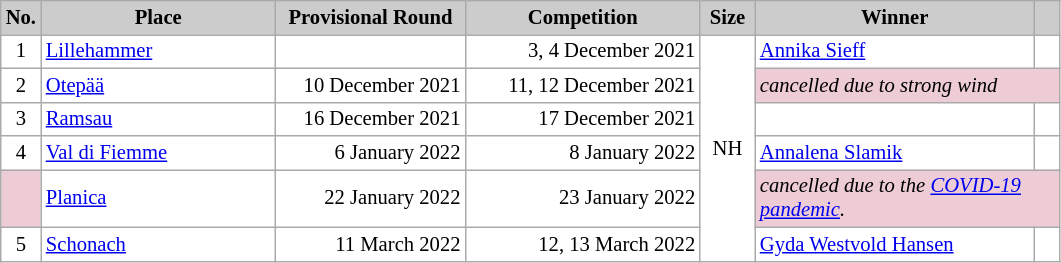<table class="wikitable plainrowheaders" style="background:#fff; font-size:86%; line-height:16px; border:grey solid 1px; border-collapse:collapse;">
<tr style="background:#ccc; text-align:center;">
<th style="background-color: #ccc;" width=20>No.</th>
<th style="background-color: #ccc;" width=150>Place</th>
<th style="background-color: #ccc;" width=120>Provisional Round</th>
<th style="background-color: #ccc;" width=150>Competition</th>
<th style="background-color: #ccc;" width=30>Size</th>
<th style="background-color: #ccc;" width=180>Winner</th>
<th scope="col" style="background:#ccc; width:10px;"></th>
</tr>
<tr>
<td align=center>1</td>
<td> <a href='#'>Lillehammer</a></td>
<td align=right></td>
<td align=right>3, 4 December 2021</td>
<td rowspan=6 align=center>NH</td>
<td> <a href='#'>Annika Sieff</a></td>
<td></td>
</tr>
<tr>
<td align=center>2</td>
<td> <a href='#'>Otepää</a></td>
<td align=right>10 December 2021</td>
<td align=right>11, 12 December 2021</td>
<td colspan=2 bgcolor="EDCCD5"><em>cancelled due to strong wind</em></td>
</tr>
<tr>
<td align=center>3</td>
<td> <a href='#'>Ramsau</a></td>
<td align=right>16 December 2021</td>
<td align=right>17 December 2021</td>
<td></td>
<td></td>
</tr>
<tr>
<td align=center>4</td>
<td> <a href='#'>Val di Fiemme</a></td>
<td align=right>6 January 2022</td>
<td align=right>8 January 2022</td>
<td> <a href='#'>Annalena Slamik</a></td>
<td></td>
</tr>
<tr>
<td bgcolor="EDCCD5"></td>
<td> <a href='#'>Planica</a></td>
<td align=right>22 January 2022</td>
<td align=right>23 January 2022</td>
<td colspan=2 bgcolor="EDCCD5"><em>cancelled due to the <a href='#'>COVID-19 pandemic</a>.</em></td>
</tr>
<tr>
<td align=center>5</td>
<td> <a href='#'>Schonach</a></td>
<td align=right>11 March 2022</td>
<td align=right>12, 13 March 2022</td>
<td> <a href='#'>Gyda Westvold Hansen</a></td>
<td></td>
</tr>
</table>
